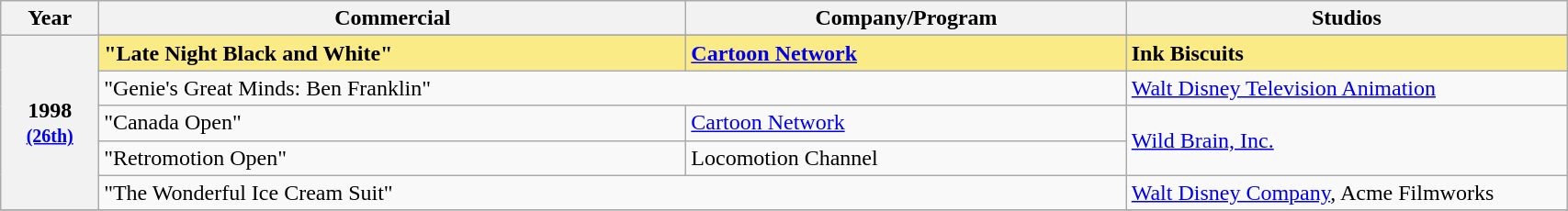<table class="wikitable" style="width:90%;">
<tr>
<th style="width:3%;">Year</th>
<th style="width:20%;">Commercial</th>
<th style="width:15%;">Company/Program</th>
<th style="width:15%;">Studios</th>
</tr>
<tr>
<th rowspan="6" style="text-align:center;">1998<br><small><a href='#'>(26th)</a></small><br></th>
</tr>
<tr style="background:#FAEB86;">
<td><strong>"Late Night Black and White"</strong></td>
<td><strong><a href='#'>Cartoon Network</a></strong></td>
<td><strong>Ink Biscuits</strong></td>
</tr>
<tr>
<td colspan="2">"Genie's Great Minds: Ben Franklin"</td>
<td><a href='#'>Walt Disney Television Animation</a></td>
</tr>
<tr>
<td>"Canada Open"</td>
<td><a href='#'>Cartoon Network</a></td>
<td rowspan="2"><a href='#'>Wild Brain, Inc.</a></td>
</tr>
<tr>
<td>"Retromotion Open"</td>
<td>Locomotion Channel</td>
</tr>
<tr>
<td colspan="2">"The Wonderful Ice Cream Suit"</td>
<td><a href='#'>Walt Disney Company</a>, Acme Filmworks</td>
</tr>
<tr>
</tr>
</table>
